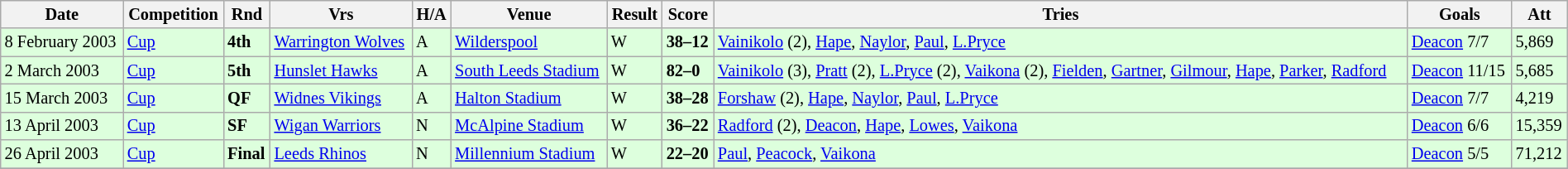<table class="wikitable" style="font-size:85%;" width="100%">
<tr>
<th>Date</th>
<th>Competition</th>
<th>Rnd</th>
<th>Vrs</th>
<th>H/A</th>
<th>Venue</th>
<th>Result</th>
<th>Score</th>
<th>Tries</th>
<th>Goals</th>
<th>Att</th>
</tr>
<tr style="background:#ddffdd;" width=20|>
<td>8 February 2003</td>
<td><a href='#'>Cup</a></td>
<td><strong>4th</strong></td>
<td><a href='#'>Warrington Wolves</a></td>
<td>A</td>
<td><a href='#'>Wilderspool</a></td>
<td>W</td>
<td><strong>38–12</strong></td>
<td><a href='#'>Vainikolo</a> (2), <a href='#'>Hape</a>, <a href='#'>Naylor</a>, <a href='#'>Paul</a>, <a href='#'>L.Pryce</a></td>
<td><a href='#'>Deacon</a> 7/7</td>
<td>5,869</td>
</tr>
<tr style="background:#ddffdd;" width=20|>
<td>2 March 2003</td>
<td><a href='#'>Cup</a></td>
<td><strong>5th</strong></td>
<td><a href='#'>Hunslet Hawks</a></td>
<td>A</td>
<td><a href='#'>South Leeds Stadium</a></td>
<td>W</td>
<td><strong>82–0</strong></td>
<td><a href='#'>Vainikolo</a> (3), <a href='#'>Pratt</a> (2), <a href='#'>L.Pryce</a> (2), <a href='#'>Vaikona</a> (2), <a href='#'>Fielden</a>, <a href='#'>Gartner</a>, <a href='#'>Gilmour</a>, <a href='#'>Hape</a>, <a href='#'>Parker</a>, <a href='#'>Radford</a></td>
<td><a href='#'>Deacon</a> 11/15</td>
<td>5,685</td>
</tr>
<tr style="background:#ddffdd;" width=20|>
<td>15 March 2003</td>
<td><a href='#'>Cup</a></td>
<td><strong>QF</strong></td>
<td><a href='#'>Widnes Vikings</a></td>
<td>A</td>
<td><a href='#'>Halton Stadium</a></td>
<td>W</td>
<td><strong>38–28</strong></td>
<td><a href='#'>Forshaw</a> (2), <a href='#'>Hape</a>, <a href='#'>Naylor</a>, <a href='#'>Paul</a>, <a href='#'>L.Pryce</a></td>
<td><a href='#'>Deacon</a> 7/7</td>
<td>4,219</td>
</tr>
<tr style="background:#ddffdd;" width=20|>
<td>13 April 2003</td>
<td><a href='#'>Cup</a></td>
<td><strong>SF</strong></td>
<td><a href='#'>Wigan Warriors</a></td>
<td>N</td>
<td><a href='#'>McAlpine Stadium</a></td>
<td>W</td>
<td><strong>36–22</strong></td>
<td><a href='#'>Radford</a> (2), <a href='#'>Deacon</a>, <a href='#'>Hape</a>, <a href='#'>Lowes</a>, <a href='#'>Vaikona</a></td>
<td><a href='#'>Deacon</a> 6/6</td>
<td>15,359</td>
</tr>
<tr style="background:#ddffdd;" width=20|>
<td>26 April 2003</td>
<td><a href='#'>Cup</a></td>
<td><strong>Final</strong></td>
<td><a href='#'>Leeds Rhinos</a></td>
<td>N</td>
<td><a href='#'>Millennium Stadium</a></td>
<td>W</td>
<td><strong>22–20</strong></td>
<td><a href='#'>Paul</a>, <a href='#'>Peacock</a>, <a href='#'>Vaikona</a></td>
<td><a href='#'>Deacon</a> 5/5</td>
<td>71,212</td>
</tr>
<tr>
</tr>
</table>
